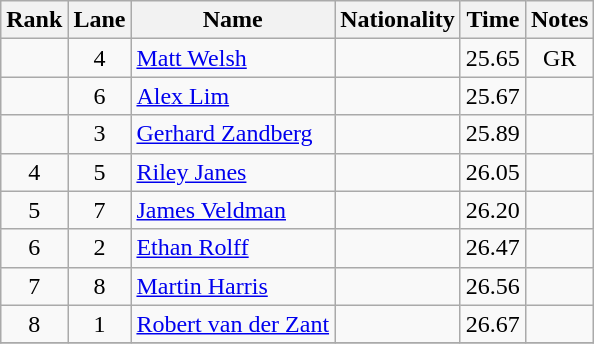<table class="wikitable sortable" style="text-align:center">
<tr>
<th>Rank</th>
<th>Lane</th>
<th>Name</th>
<th>Nationality</th>
<th>Time</th>
<th>Notes</th>
</tr>
<tr>
<td></td>
<td>4</td>
<td align=left><a href='#'>Matt Welsh</a></td>
<td align=left></td>
<td>25.65</td>
<td>GR</td>
</tr>
<tr>
<td></td>
<td>6</td>
<td align=left><a href='#'>Alex Lim</a></td>
<td align=left></td>
<td>25.67</td>
<td></td>
</tr>
<tr>
<td></td>
<td>3</td>
<td align=left><a href='#'>Gerhard Zandberg</a></td>
<td align=left></td>
<td>25.89</td>
<td></td>
</tr>
<tr>
<td>4</td>
<td>5</td>
<td align=left><a href='#'>Riley Janes</a></td>
<td align=left></td>
<td>26.05</td>
<td></td>
</tr>
<tr>
<td>5</td>
<td>7</td>
<td align=left><a href='#'>James Veldman</a></td>
<td align=left></td>
<td>26.20</td>
<td></td>
</tr>
<tr>
<td>6</td>
<td>2</td>
<td align=left><a href='#'>Ethan Rolff</a></td>
<td align=left></td>
<td>26.47</td>
<td></td>
</tr>
<tr>
<td>7</td>
<td>8</td>
<td align=left><a href='#'>Martin Harris</a></td>
<td align=left></td>
<td>26.56</td>
<td></td>
</tr>
<tr>
<td>8</td>
<td>1</td>
<td align=left><a href='#'>Robert van der Zant</a></td>
<td align=left></td>
<td>26.67</td>
<td></td>
</tr>
<tr>
</tr>
</table>
